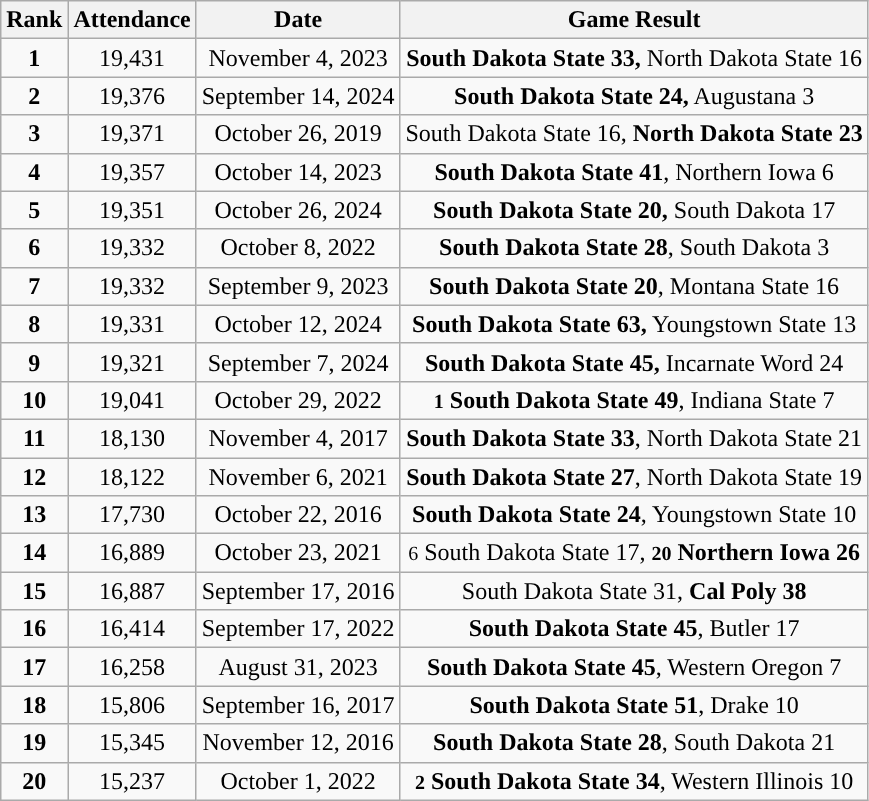<table class="wikitable">
<tr>
<th>Rank</th>
<th>Attendance</th>
<th>Date</th>
<th>Game Result</th>
</tr>
<tr align="center">
<td><strong>1</strong></td>
<td>19,431</td>
<td>November 4, 2023</td>
<td><strong> South Dakota State 33,</strong>  North Dakota State 16</td>
</tr>
<tr align="center">
<td><strong>2</strong></td>
<td>19,376</td>
<td>September 14, 2024</td>
<td><strong> South Dakota State 24,</strong> Augustana 3</td>
</tr>
<tr align="center">
<td><strong>3</strong></td>
<td>19,371</td>
<td>October 26, 2019</td>
<td> South Dakota State 16, <strong> North Dakota State 23</strong></td>
</tr>
<tr align="center">
<td><strong>4</strong></td>
<td>19,357</td>
<td>October 14, 2023</td>
<td><strong> South Dakota State 41</strong>, Northern Iowa 6</td>
</tr>
<tr align="center">
<td><strong>5</strong></td>
<td>19,351</td>
<td>October 26, 2024</td>
<td><strong> South Dakota State 20,</strong>  South Dakota 17</td>
</tr>
<tr align="center">
<td><strong>6</strong></td>
<td>19,332</td>
<td>October 8, 2022</td>
<td><strong> South Dakota State 28</strong>, South Dakota 3</td>
</tr>
<tr align="center">
<td><strong>7</strong></td>
<td>19,332</td>
<td>September 9, 2023</td>
<td><strong> South Dakota State 20</strong>,  Montana State 16</td>
</tr>
<tr align="center">
<td><strong>8</strong></td>
<td>19,331</td>
<td>October 12, 2024</td>
<td><strong> South Dakota State 63,</strong> Youngstown State 13</td>
</tr>
<tr align="center">
<td><strong>9</strong></td>
<td>19,321</td>
<td>September 7, 2024</td>
<td><strong> South Dakota State 45,</strong>  Incarnate Word 24</td>
</tr>
<tr align="center">
<td><strong>10</strong></td>
<td>19,041</td>
<td>October 29, 2022</td>
<td><strong><small>1</small></strong> <strong>South Dakota State 49</strong>, Indiana State 7</td>
</tr>
<tr align="center">
<td><strong>11</strong></td>
<td>18,130</td>
<td>November 4, 2017</td>
<td><strong> South Dakota State 33</strong>,  North Dakota State 21</td>
</tr>
<tr align="center">
<td><strong>12</strong></td>
<td>18,122</td>
<td>November 6, 2021</td>
<td><strong> South Dakota State 27</strong>,  North Dakota State 19</td>
</tr>
<tr align="center">
<td><strong>13</strong></td>
<td>17,730</td>
<td>October 22, 2016</td>
<td><strong> South Dakota State 24</strong>,  Youngstown State 10</td>
</tr>
<tr align="center">
<td><strong>14</strong></td>
<td>16,889</td>
<td>October 23, 2021</td>
<td><small>6</small> South Dakota State 17, <strong><small>20</small></strong> <strong>Northern Iowa 26</strong></td>
</tr>
<tr align="center">
<td><strong>15</strong></td>
<td>16,887</td>
<td>September 17, 2016</td>
<td> South Dakota State 31, <strong>Cal Poly 38</strong></td>
</tr>
<tr align="center">
<td><strong>16</strong></td>
<td>16,414</td>
<td>September 17, 2022</td>
<td><strong> South Dakota State 45</strong>, Butler 17</td>
</tr>
<tr align="center">
<td><strong>17</strong></td>
<td>16,258</td>
<td>August 31, 2023</td>
<td><strong> South Dakota State 45</strong>, Western Oregon 7</td>
</tr>
<tr align="center">
<td><strong>18</strong></td>
<td>15,806</td>
<td>September 16, 2017</td>
<td><strong> South Dakota State 51</strong>, Drake 10</td>
</tr>
<tr align="center">
<td><strong>19</strong></td>
<td>15,345</td>
<td>November 12, 2016</td>
<td><strong> South Dakota State 28</strong>, South Dakota 21</td>
</tr>
<tr align="center">
<td><strong>20</strong></td>
<td>15,237</td>
<td>October 1, 2022</td>
<td><strong><small>2</small></strong> <strong>South Dakota State 34</strong>, Western Illinois 10</td>
</tr>
</table>
